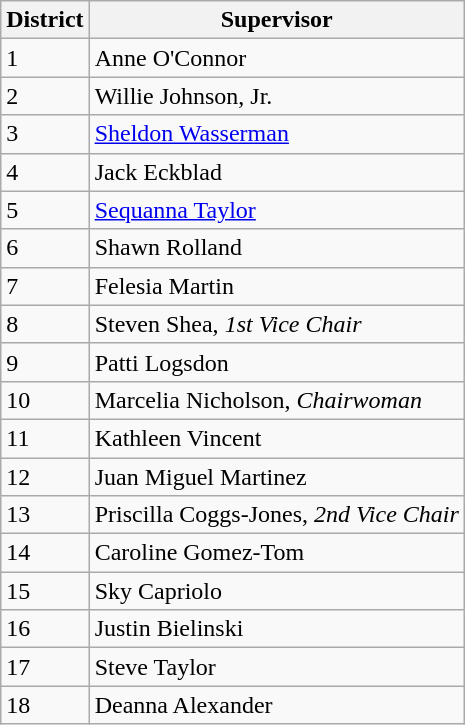<table class="wikitable sortable">
<tr>
<th>District</th>
<th>Supervisor</th>
</tr>
<tr>
<td>1</td>
<td>Anne O'Connor</td>
</tr>
<tr>
<td>2</td>
<td>Willie Johnson, Jr.</td>
</tr>
<tr>
<td>3</td>
<td><a href='#'>Sheldon Wasserman</a></td>
</tr>
<tr>
<td>4</td>
<td>Jack Eckblad</td>
</tr>
<tr>
<td>5</td>
<td><a href='#'>Sequanna Taylor</a></td>
</tr>
<tr>
<td>6</td>
<td>Shawn Rolland</td>
</tr>
<tr>
<td>7</td>
<td>Felesia Martin</td>
</tr>
<tr>
<td>8</td>
<td>Steven Shea, <em>1st Vice Chair</em></td>
</tr>
<tr>
<td>9</td>
<td>Patti Logsdon</td>
</tr>
<tr>
<td>10</td>
<td>Marcelia Nicholson, <em>Chairwoman</em></td>
</tr>
<tr>
<td>11</td>
<td>Kathleen Vincent</td>
</tr>
<tr>
<td>12</td>
<td>Juan Miguel Martinez</td>
</tr>
<tr>
<td>13</td>
<td>Priscilla Coggs-Jones, <em>2nd Vice Chair</em></td>
</tr>
<tr>
<td>14</td>
<td>Caroline Gomez-Tom</td>
</tr>
<tr>
<td>15</td>
<td>Sky Capriolo</td>
</tr>
<tr>
<td>16</td>
<td>Justin Bielinski</td>
</tr>
<tr>
<td>17</td>
<td>Steve Taylor</td>
</tr>
<tr>
<td>18</td>
<td>Deanna Alexander</td>
</tr>
</table>
